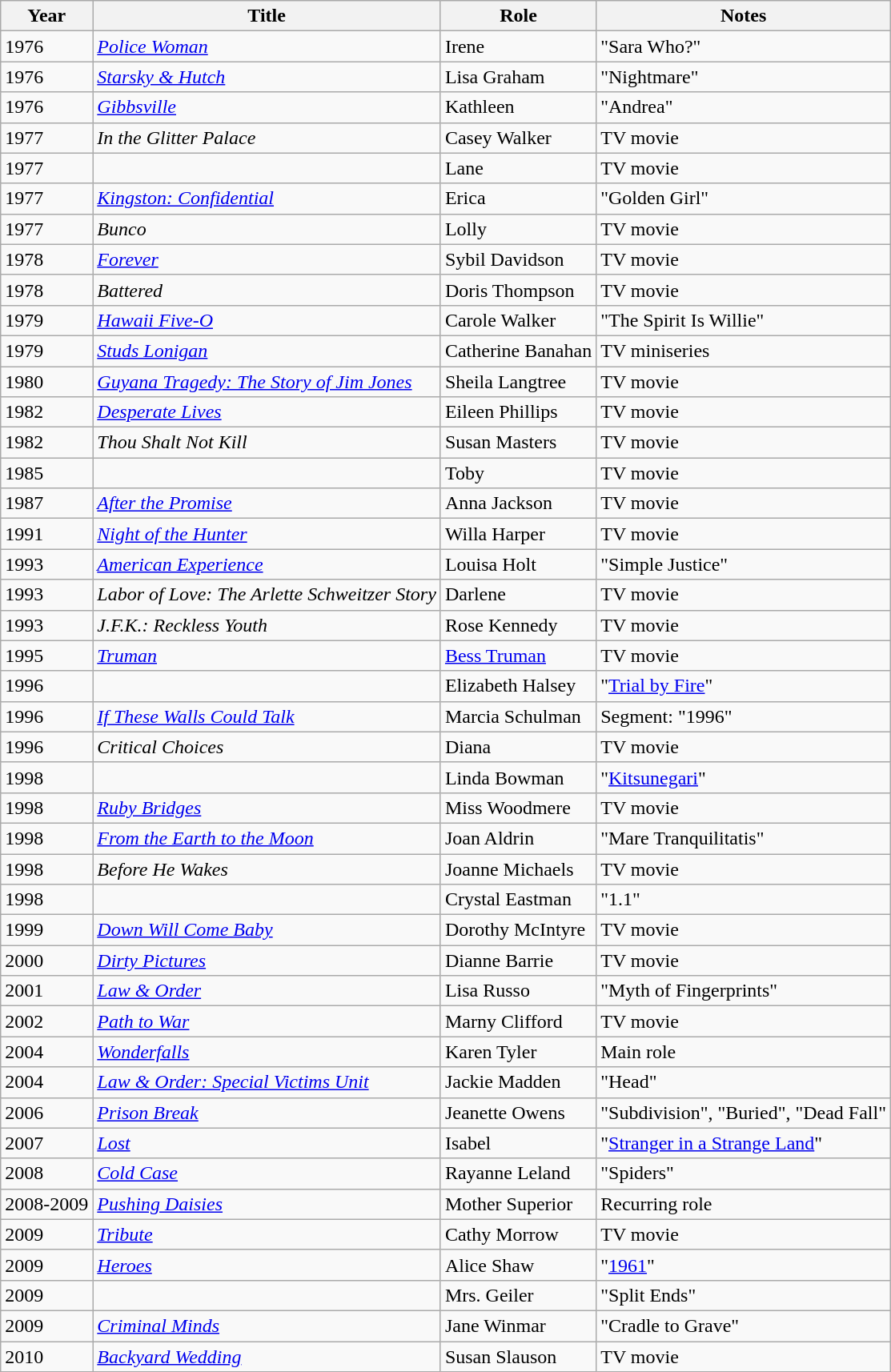<table class="wikitable sortable">
<tr>
<th>Year</th>
<th>Title</th>
<th>Role</th>
<th class="unsortable">Notes</th>
</tr>
<tr>
<td>1976</td>
<td><em><a href='#'>Police Woman</a></em></td>
<td>Irene</td>
<td>"Sara Who?"</td>
</tr>
<tr>
<td>1976</td>
<td><em><a href='#'>Starsky & Hutch</a></em></td>
<td>Lisa Graham</td>
<td>"Nightmare"</td>
</tr>
<tr>
<td>1976</td>
<td><em><a href='#'>Gibbsville</a></em></td>
<td>Kathleen</td>
<td>"Andrea"</td>
</tr>
<tr>
<td>1977</td>
<td><em>In the Glitter Palace</em></td>
<td>Casey Walker</td>
<td>TV movie</td>
</tr>
<tr>
<td>1977</td>
<td><em></em></td>
<td>Lane</td>
<td>TV movie</td>
</tr>
<tr>
<td>1977</td>
<td><em><a href='#'>Kingston: Confidential</a></em></td>
<td>Erica</td>
<td>"Golden Girl"</td>
</tr>
<tr>
<td>1977</td>
<td><em>Bunco</em></td>
<td>Lolly</td>
<td>TV movie</td>
</tr>
<tr>
<td>1978</td>
<td><em><a href='#'>Forever</a></em></td>
<td>Sybil Davidson</td>
<td>TV movie</td>
</tr>
<tr>
<td>1978</td>
<td><em>Battered</em></td>
<td>Doris Thompson</td>
<td>TV movie</td>
</tr>
<tr>
<td>1979</td>
<td><em><a href='#'>Hawaii Five-O</a></em></td>
<td>Carole Walker</td>
<td>"The Spirit Is Willie"</td>
</tr>
<tr>
<td>1979</td>
<td><em><a href='#'>Studs Lonigan</a></em></td>
<td>Catherine Banahan</td>
<td>TV miniseries</td>
</tr>
<tr>
<td>1980</td>
<td><em><a href='#'>Guyana Tragedy: The Story of Jim Jones</a></em></td>
<td>Sheila Langtree</td>
<td>TV movie</td>
</tr>
<tr>
<td>1982</td>
<td><em><a href='#'>Desperate Lives</a></em></td>
<td>Eileen Phillips</td>
<td>TV movie</td>
</tr>
<tr>
<td>1982</td>
<td><em>Thou Shalt Not Kill</em></td>
<td>Susan Masters</td>
<td>TV movie</td>
</tr>
<tr>
<td>1985</td>
<td><em></em></td>
<td>Toby</td>
<td>TV movie</td>
</tr>
<tr>
<td>1987</td>
<td><em><a href='#'>After the Promise</a></em></td>
<td>Anna Jackson</td>
<td>TV movie</td>
</tr>
<tr>
<td>1991</td>
<td><em><a href='#'>Night of the Hunter</a></em></td>
<td>Willa Harper</td>
<td>TV movie</td>
</tr>
<tr>
<td>1993</td>
<td><em><a href='#'>American Experience</a></em></td>
<td>Louisa Holt</td>
<td>"Simple Justice"</td>
</tr>
<tr>
<td>1993</td>
<td><em>Labor of Love: The Arlette Schweitzer Story</em></td>
<td>Darlene</td>
<td>TV movie</td>
</tr>
<tr>
<td>1993</td>
<td><em>J.F.K.: Reckless Youth</em></td>
<td>Rose Kennedy</td>
<td>TV movie</td>
</tr>
<tr>
<td>1995</td>
<td><em><a href='#'>Truman</a></em></td>
<td><a href='#'>Bess Truman</a></td>
<td>TV movie</td>
</tr>
<tr>
<td>1996</td>
<td><em></em></td>
<td>Elizabeth Halsey</td>
<td>"<a href='#'>Trial by Fire</a>"</td>
</tr>
<tr>
<td>1996</td>
<td><em><a href='#'>If These Walls Could Talk</a></em></td>
<td>Marcia Schulman</td>
<td>Segment: "1996"</td>
</tr>
<tr>
<td>1996</td>
<td><em>Critical Choices</em></td>
<td>Diana</td>
<td>TV movie</td>
</tr>
<tr>
<td>1998</td>
<td><em></em></td>
<td>Linda Bowman</td>
<td>"<a href='#'>Kitsunegari</a>"</td>
</tr>
<tr>
<td>1998</td>
<td><em><a href='#'>Ruby Bridges</a></em></td>
<td>Miss Woodmere</td>
<td>TV movie</td>
</tr>
<tr>
<td>1998</td>
<td><em><a href='#'>From the Earth to the Moon</a></em></td>
<td>Joan Aldrin</td>
<td>"Mare Tranquilitatis"</td>
</tr>
<tr>
<td>1998</td>
<td><em>Before He Wakes</em></td>
<td>Joanne Michaels</td>
<td>TV movie</td>
</tr>
<tr>
<td>1998</td>
<td><em></em></td>
<td>Crystal Eastman</td>
<td>"1.1"</td>
</tr>
<tr>
<td>1999</td>
<td><em><a href='#'>Down Will Come Baby</a></em></td>
<td>Dorothy McIntyre</td>
<td>TV movie</td>
</tr>
<tr>
<td>2000</td>
<td><em><a href='#'>Dirty Pictures</a></em></td>
<td>Dianne Barrie</td>
<td>TV movie</td>
</tr>
<tr>
<td>2001</td>
<td><em><a href='#'>Law & Order</a></em></td>
<td>Lisa Russo</td>
<td>"Myth of Fingerprints"</td>
</tr>
<tr>
<td>2002</td>
<td><em><a href='#'>Path to War</a></em></td>
<td>Marny Clifford</td>
<td>TV movie</td>
</tr>
<tr>
<td>2004</td>
<td><em><a href='#'>Wonderfalls</a></em></td>
<td>Karen Tyler</td>
<td>Main role</td>
</tr>
<tr>
<td>2004</td>
<td><em><a href='#'>Law & Order: Special Victims Unit</a></em></td>
<td>Jackie Madden</td>
<td>"Head"</td>
</tr>
<tr>
<td>2006</td>
<td><em><a href='#'>Prison Break</a></em></td>
<td>Jeanette Owens</td>
<td>"Subdivision", "Buried", "Dead Fall"</td>
</tr>
<tr>
<td>2007</td>
<td><em><a href='#'>Lost</a></em></td>
<td>Isabel</td>
<td>"<a href='#'>Stranger in a Strange Land</a>"</td>
</tr>
<tr>
<td>2008</td>
<td><em><a href='#'>Cold Case</a></em></td>
<td>Rayanne Leland</td>
<td>"Spiders"</td>
</tr>
<tr>
<td>2008-2009</td>
<td><em><a href='#'>Pushing Daisies</a></em></td>
<td>Mother Superior</td>
<td>Recurring role</td>
</tr>
<tr>
<td>2009</td>
<td><em><a href='#'>Tribute</a></em></td>
<td>Cathy Morrow</td>
<td>TV movie</td>
</tr>
<tr>
<td>2009</td>
<td><em><a href='#'>Heroes</a></em></td>
<td>Alice Shaw</td>
<td>"<a href='#'>1961</a>"</td>
</tr>
<tr>
<td>2009</td>
<td><em></em></td>
<td>Mrs. Geiler</td>
<td>"Split Ends"</td>
</tr>
<tr>
<td>2009</td>
<td><em><a href='#'>Criminal Minds</a></em></td>
<td>Jane Winmar</td>
<td>"Cradle to Grave"</td>
</tr>
<tr>
<td>2010</td>
<td><em><a href='#'>Backyard Wedding</a></em></td>
<td>Susan Slauson</td>
<td>TV movie</td>
</tr>
</table>
